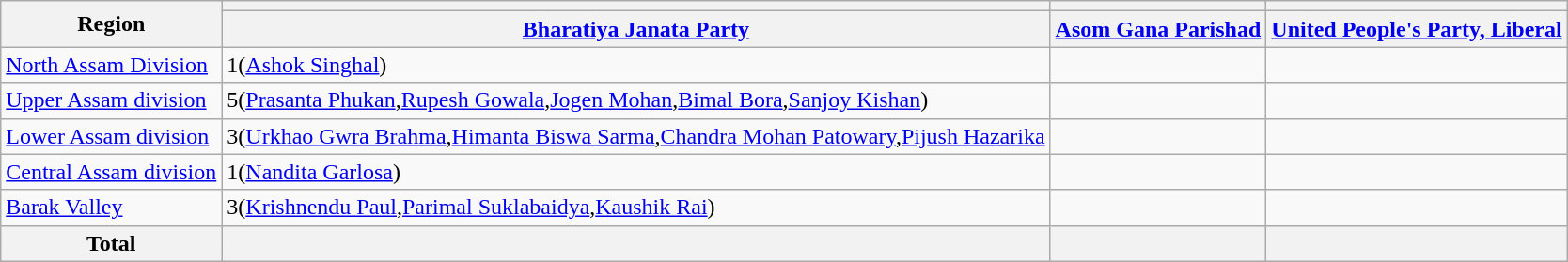<table class="wikitable sortable">
<tr>
<th rowspan="2">Region</th>
<th></th>
<th></th>
<th></th>
</tr>
<tr>
<th><a href='#'>Bharatiya Janata Party</a></th>
<th><a href='#'>Asom Gana Parishad</a></th>
<th><a href='#'>United People's Party, Liberal</a></th>
</tr>
<tr>
<td><a href='#'>North Assam Division</a></td>
<td>1(<a href='#'>Ashok Singhal</a>)</td>
<td></td>
<td></td>
</tr>
<tr>
<td><a href='#'>Upper Assam division</a></td>
<td>5(<a href='#'>Prasanta Phukan</a>,<a href='#'>Rupesh Gowala</a>,<a href='#'>Jogen Mohan</a>,<a href='#'>Bimal Bora</a>,<a href='#'>Sanjoy Kishan</a>)</td>
<td></td>
<td></td>
</tr>
<tr>
<td><a href='#'>Lower Assam division</a></td>
<td>3(<a href='#'>Urkhao Gwra Brahma</a>,<a href='#'>Himanta Biswa Sarma</a>,<a href='#'>Chandra Mohan Patowary</a>,<a href='#'>Pijush Hazarika</a></td>
<td></td>
<td></td>
</tr>
<tr>
<td><a href='#'>Central Assam division</a></td>
<td>1(<a href='#'>Nandita Garlosa</a>)</td>
<td></td>
<td></td>
</tr>
<tr>
<td><a href='#'>Barak Valley</a></td>
<td>3(<a href='#'>Krishnendu Paul</a>,<a href='#'>Parimal Suklabaidya</a>,<a href='#'>Kaushik Rai</a>)</td>
<td></td>
<td></td>
</tr>
<tr>
<th><strong>Total</strong></th>
<th></th>
<th></th>
<th></th>
</tr>
</table>
